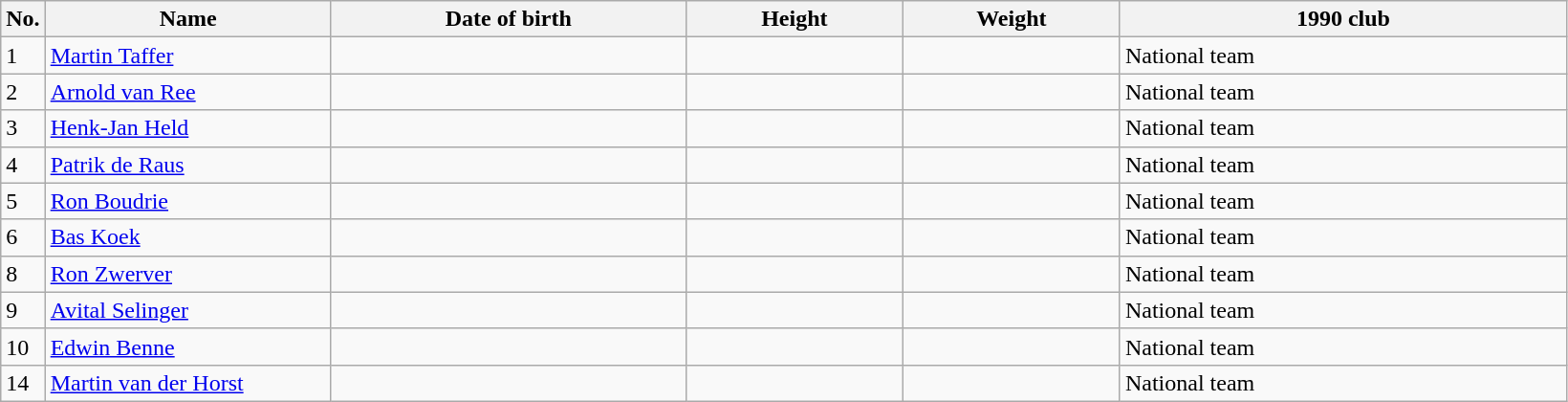<table class=wikitable sortable style=font-size:100%; text-align:center;>
<tr>
<th>No.</th>
<th style=width:12em>Name</th>
<th style=width:15em>Date of birth</th>
<th style=width:9em>Height</th>
<th style=width:9em>Weight</th>
<th style=width:19em>1990 club</th>
</tr>
<tr>
<td>1</td>
<td><a href='#'>Martin Taffer</a></td>
<td></td>
<td></td>
<td></td>
<td>National team</td>
</tr>
<tr>
<td>2</td>
<td><a href='#'>Arnold van Ree</a></td>
<td></td>
<td></td>
<td></td>
<td>National team</td>
</tr>
<tr>
<td>3</td>
<td><a href='#'>Henk-Jan Held</a></td>
<td></td>
<td></td>
<td></td>
<td>National team</td>
</tr>
<tr>
<td>4</td>
<td><a href='#'>Patrik de Raus</a></td>
<td></td>
<td></td>
<td></td>
<td>National team</td>
</tr>
<tr>
<td>5</td>
<td><a href='#'>Ron Boudrie</a></td>
<td></td>
<td></td>
<td></td>
<td>National team</td>
</tr>
<tr>
<td>6</td>
<td><a href='#'>Bas Koek</a></td>
<td></td>
<td></td>
<td></td>
<td>National team</td>
</tr>
<tr>
<td>8</td>
<td><a href='#'>Ron Zwerver</a></td>
<td></td>
<td></td>
<td></td>
<td>National team</td>
</tr>
<tr>
<td>9</td>
<td><a href='#'>Avital Selinger</a></td>
<td></td>
<td></td>
<td></td>
<td>National team</td>
</tr>
<tr>
<td>10</td>
<td><a href='#'>Edwin Benne</a></td>
<td></td>
<td></td>
<td></td>
<td>National team</td>
</tr>
<tr>
<td>14</td>
<td><a href='#'>Martin van der Horst</a></td>
<td></td>
<td></td>
<td></td>
<td>National team</td>
</tr>
</table>
